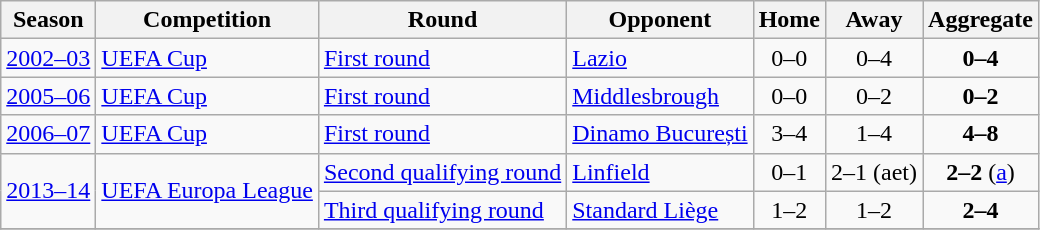<table class="wikitable">
<tr>
<th>Season</th>
<th>Competition</th>
<th>Round</th>
<th>Opponent</th>
<th>Home</th>
<th>Away</th>
<th>Aggregate</th>
</tr>
<tr>
<td><a href='#'>2002–03</a></td>
<td><a href='#'>UEFA Cup</a></td>
<td><a href='#'>First round</a></td>
<td> <a href='#'>Lazio</a></td>
<td style="text-align:center;">0–0</td>
<td style="text-align:center;">0–4</td>
<td style="text-align:center;"><strong>0–4</strong></td>
</tr>
<tr>
<td><a href='#'>2005–06</a></td>
<td><a href='#'>UEFA Cup</a></td>
<td><a href='#'>First round</a></td>
<td> <a href='#'>Middlesbrough</a></td>
<td style="text-align:center;">0–0</td>
<td style="text-align:center;">0–2</td>
<td style="text-align:center;"><strong>0–2</strong></td>
</tr>
<tr>
<td><a href='#'>2006–07</a></td>
<td><a href='#'>UEFA Cup</a></td>
<td><a href='#'>First round</a></td>
<td> <a href='#'>Dinamo București</a></td>
<td style="text-align:center;">3–4</td>
<td style="text-align:center;">1–4</td>
<td style="text-align:center;"><strong>4–8</strong></td>
</tr>
<tr>
<td rowspan=2><a href='#'>2013–14</a></td>
<td rowspan=2><a href='#'>UEFA Europa League</a></td>
<td><a href='#'>Second qualifying round</a></td>
<td> <a href='#'>Linfield</a></td>
<td style="text-align:center;">0–1</td>
<td style="text-align:center;">2–1 (aet)</td>
<td style="text-align:center;"><strong>2–2</strong> (<a href='#'>a</a>)</td>
</tr>
<tr>
<td><a href='#'>Third qualifying round</a></td>
<td> <a href='#'>Standard Liège</a></td>
<td style="text-align:center;">1–2</td>
<td style="text-align:center;">1–2</td>
<td style="text-align:center;"><strong>2–4</strong></td>
</tr>
<tr>
</tr>
</table>
